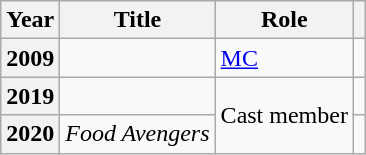<table class="wikitable plainrowheaders">
<tr>
<th scope="col">Year</th>
<th scope="col">Title</th>
<th scope="col">Role</th>
<th scope="col" class="unsortable"></th>
</tr>
<tr>
<th scope="row">2009</th>
<td><em></em></td>
<td><a href='#'>MC</a></td>
<td style="text-align:center"></td>
</tr>
<tr>
<th scope="row">2019</th>
<td><em></em></td>
<td rowspan="2">Cast member</td>
<td style="text-align:center"></td>
</tr>
<tr>
<th scope="row">2020</th>
<td><em>Food Avengers</em></td>
<td style="text-align:center"></td>
</tr>
</table>
